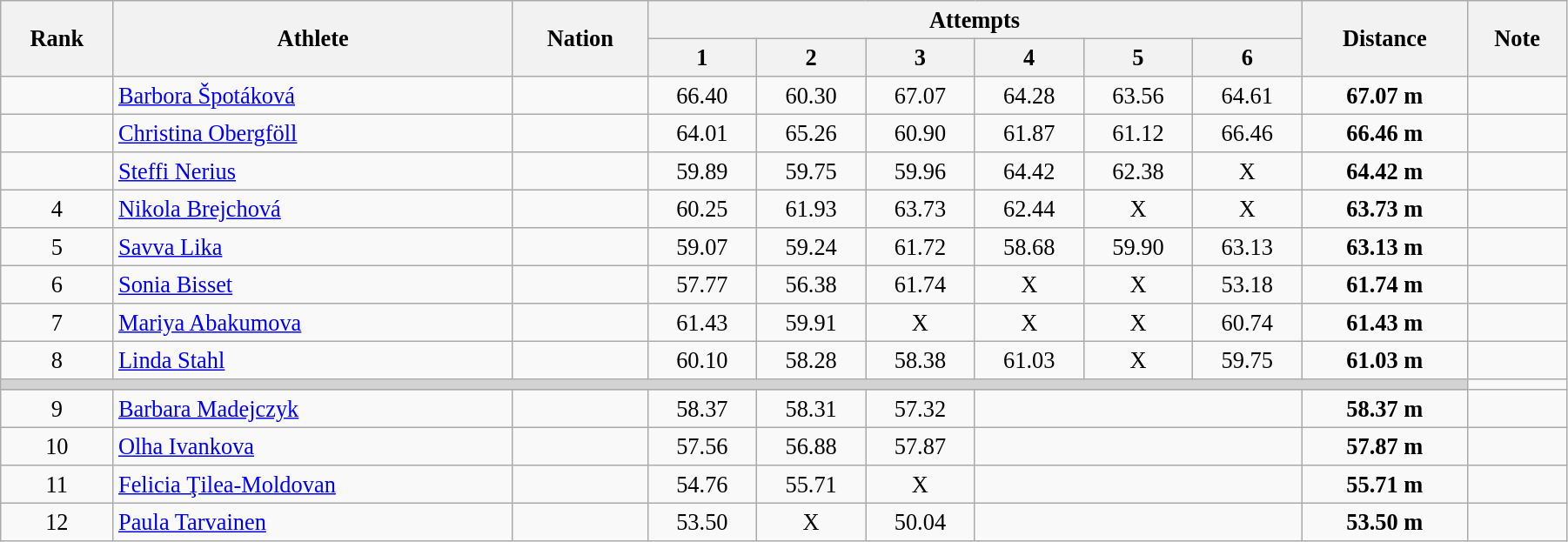<table class="wikitable" style=" text-align:center; font-size:110%;" width="95%">
<tr>
<th rowspan="2">Rank</th>
<th rowspan="2">Athlete</th>
<th rowspan="2">Nation</th>
<th colspan="6">Attempts</th>
<th rowspan="2">Distance</th>
<th rowspan="2">Note</th>
</tr>
<tr>
<th>1</th>
<th>2</th>
<th>3</th>
<th>4</th>
<th>5</th>
<th>6</th>
</tr>
<tr>
<td></td>
<td align=left><a href='#'>Barbora Špotáková</a></td>
<td align=left></td>
<td>66.40</td>
<td>60.30</td>
<td>67.07</td>
<td>64.28</td>
<td>63.56</td>
<td>64.61</td>
<td><strong>67.07 m</strong></td>
<td></td>
</tr>
<tr>
<td></td>
<td align=left><a href='#'>Christina Obergföll</a></td>
<td align=left></td>
<td>64.01</td>
<td>65.26</td>
<td>60.90</td>
<td>61.87</td>
<td>61.12</td>
<td>66.46</td>
<td><strong>66.46 m</strong></td>
<td></td>
</tr>
<tr>
<td></td>
<td align=left><a href='#'>Steffi Nerius</a></td>
<td align=left></td>
<td>59.89</td>
<td>59.75</td>
<td>59.96</td>
<td>64.42</td>
<td>62.38</td>
<td>X</td>
<td><strong>64.42 m</strong></td>
<td></td>
</tr>
<tr>
<td>4</td>
<td align=left><a href='#'>Nikola Brejchová</a></td>
<td align=left></td>
<td>60.25</td>
<td>61.93</td>
<td>63.73</td>
<td>62.44</td>
<td>X</td>
<td>X</td>
<td><strong>63.73 m</strong></td>
<td></td>
</tr>
<tr>
<td>5</td>
<td align=left><a href='#'>Savva Lika</a></td>
<td align=left></td>
<td>59.07</td>
<td>59.24</td>
<td>61.72</td>
<td>58.68</td>
<td>59.90</td>
<td>63.13</td>
<td><strong>63.13 m</strong></td>
<td></td>
</tr>
<tr>
<td>6</td>
<td align=left><a href='#'>Sonia Bisset</a></td>
<td align=left></td>
<td>57.77</td>
<td>56.38</td>
<td>61.74</td>
<td>X</td>
<td>X</td>
<td>53.18</td>
<td><strong>61.74 m</strong></td>
<td></td>
</tr>
<tr>
<td>7</td>
<td align=left><a href='#'>Mariya Abakumova</a></td>
<td align=left></td>
<td>61.43</td>
<td>59.91</td>
<td>X</td>
<td>X</td>
<td>X</td>
<td>60.74</td>
<td><strong>61.43 m</strong></td>
<td></td>
</tr>
<tr>
<td>8</td>
<td align=left><a href='#'>Linda Stahl</a></td>
<td align=left></td>
<td>60.10</td>
<td>58.28</td>
<td>58.38</td>
<td>61.03</td>
<td>X</td>
<td>59.75</td>
<td><strong>61.03 m</strong></td>
<td></td>
</tr>
<tr>
<td colspan=10 bgcolor=lightgray></td>
</tr>
<tr>
<td>9</td>
<td align=left><a href='#'>Barbara Madejczyk</a></td>
<td align=left></td>
<td>58.37</td>
<td>58.31</td>
<td>57.32</td>
<td colspan=3></td>
<td><strong>58.37 m</strong></td>
<td></td>
</tr>
<tr>
<td>10</td>
<td align=left><a href='#'>Olha Ivankova</a></td>
<td align=left></td>
<td>57.56</td>
<td>56.88</td>
<td>57.87</td>
<td colspan=3></td>
<td><strong>57.87 m</strong></td>
<td></td>
</tr>
<tr>
<td>11</td>
<td align=left><a href='#'>Felicia Ţilea-Moldovan</a></td>
<td align=left></td>
<td>54.76</td>
<td>55.71</td>
<td>X</td>
<td colspan=3></td>
<td><strong>55.71 m</strong></td>
<td></td>
</tr>
<tr>
<td>12</td>
<td align=left><a href='#'>Paula Tarvainen</a></td>
<td align=left></td>
<td>53.50</td>
<td>X</td>
<td>50.04</td>
<td colspan=3></td>
<td><strong>53.50 m</strong></td>
<td></td>
</tr>
</table>
